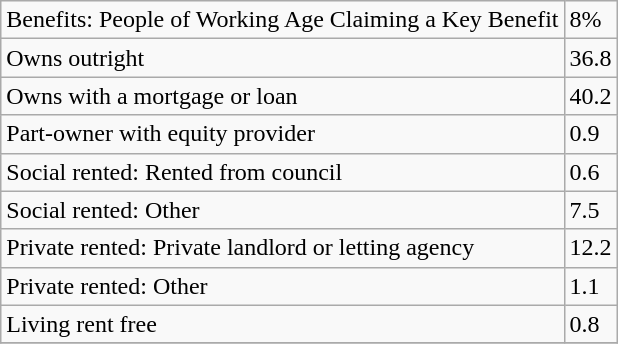<table border="1" class="wikitable" align="center">
<tr>
<td>Benefits: People of Working Age Claiming a Key Benefit</td>
<td>8%</td>
</tr>
<tr>
<td>Owns outright</td>
<td>36.8</td>
</tr>
<tr>
<td>Owns with a mortgage or loan</td>
<td>40.2</td>
</tr>
<tr>
<td>Part-owner with equity provider</td>
<td>0.9</td>
</tr>
<tr>
<td>Social rented: Rented from council</td>
<td>0.6</td>
</tr>
<tr>
<td>Social rented: Other</td>
<td>7.5</td>
</tr>
<tr>
<td>Private rented: Private landlord or letting agency</td>
<td>12.2</td>
</tr>
<tr>
<td>Private rented: Other</td>
<td>1.1</td>
</tr>
<tr>
<td>Living rent free</td>
<td>0.8</td>
</tr>
<tr>
</tr>
</table>
